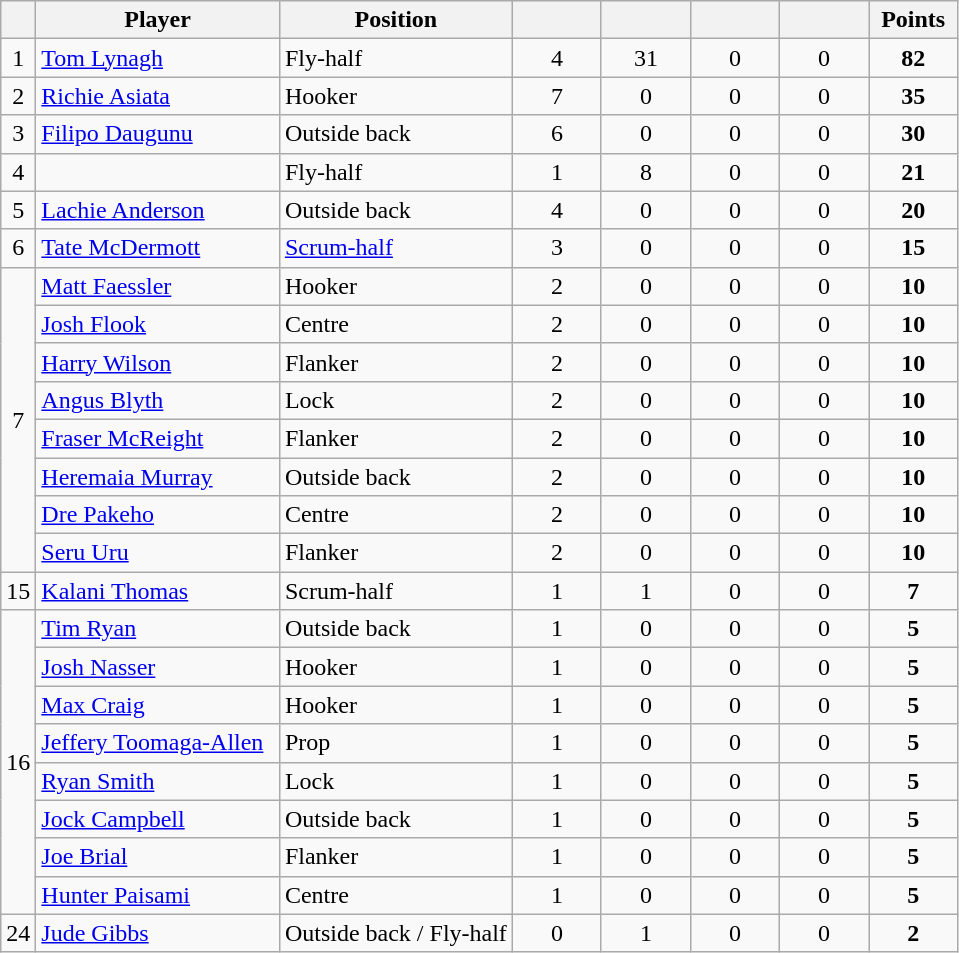<table class="wikitable">
<tr>
<th></th>
<th width=155>Player</th>
<th>Position</th>
<th width=52></th>
<th width=52></th>
<th width=52></th>
<th width=52></th>
<th width=52>Points</th>
</tr>
<tr>
<td align=center>1</td>
<td> <a href='#'>Tom Lynagh</a></td>
<td>Fly-half</td>
<td align=center>4</td>
<td align=center>31</td>
<td align=center>0</td>
<td align=center>0</td>
<td align=center><strong>82</strong></td>
</tr>
<tr>
<td align=center>2</td>
<td> <a href='#'>Richie Asiata</a></td>
<td>Hooker</td>
<td align=center>7</td>
<td align=center>0</td>
<td align=center>0</td>
<td align=center>0</td>
<td align=center><strong>35</strong></td>
</tr>
<tr>
<td align=center>3</td>
<td> <a href='#'>Filipo Daugunu</a></td>
<td>Outside back</td>
<td align=center>6</td>
<td align=center>0</td>
<td align=center>0</td>
<td align=center>0</td>
<td align=center><strong>30</strong></td>
</tr>
<tr>
<td align=center>4</td>
<td></td>
<td>Fly-half</td>
<td align=center>1</td>
<td align=center>8</td>
<td align=center>0</td>
<td align=center>0</td>
<td align=center><strong>21</strong></td>
</tr>
<tr>
<td align=center>5</td>
<td> <a href='#'>Lachie Anderson</a></td>
<td>Outside back</td>
<td align=center>4</td>
<td align=center>0</td>
<td align=center>0</td>
<td align=center>0</td>
<td align=center><strong>20</strong></td>
</tr>
<tr>
<td align=center>6</td>
<td> <a href='#'>Tate McDermott</a></td>
<td><a href='#'>Scrum-half</a></td>
<td align=center>3</td>
<td align=center>0</td>
<td align=center>0</td>
<td align=center>0</td>
<td align=center><strong>15</strong></td>
</tr>
<tr>
<td align=center rowspan=8>7</td>
<td> <a href='#'>Matt Faessler</a></td>
<td>Hooker</td>
<td align=center>2</td>
<td align=center>0</td>
<td align=center>0</td>
<td align=center>0</td>
<td align=center><strong>10</strong></td>
</tr>
<tr>
<td> <a href='#'>Josh Flook</a></td>
<td>Centre</td>
<td align=center>2</td>
<td align=center>0</td>
<td align=center>0</td>
<td align=center>0</td>
<td align=center><strong>10</strong></td>
</tr>
<tr>
<td> <a href='#'>Harry Wilson</a></td>
<td>Flanker</td>
<td align=center>2</td>
<td align=center>0</td>
<td align=center>0</td>
<td align=center>0</td>
<td align=center><strong>10</strong></td>
</tr>
<tr>
<td> <a href='#'>Angus Blyth</a></td>
<td>Lock</td>
<td align=center>2</td>
<td align=center>0</td>
<td align=center>0</td>
<td align=center>0</td>
<td align=center><strong>10</strong></td>
</tr>
<tr>
<td> <a href='#'>Fraser McReight</a></td>
<td>Flanker</td>
<td align=center>2</td>
<td align=center>0</td>
<td align=center>0</td>
<td align=center>0</td>
<td align=center><strong>10</strong></td>
</tr>
<tr>
<td> <a href='#'>Heremaia Murray</a></td>
<td>Outside back</td>
<td align=center>2</td>
<td align=center>0</td>
<td align=center>0</td>
<td align=center>0</td>
<td align=center><strong>10</strong></td>
</tr>
<tr>
<td> <a href='#'>Dre Pakeho</a></td>
<td>Centre</td>
<td align=center>2</td>
<td align=center>0</td>
<td align=center>0</td>
<td align=center>0</td>
<td align=center><strong>10</strong></td>
</tr>
<tr>
<td> <a href='#'>Seru Uru</a></td>
<td>Flanker</td>
<td align=center>2</td>
<td align=center>0</td>
<td align=center>0</td>
<td align=center>0</td>
<td align=center><strong>10</strong></td>
</tr>
<tr>
<td align=center>15</td>
<td> <a href='#'>Kalani Thomas</a></td>
<td>Scrum-half</td>
<td align=center>1</td>
<td align=center>1</td>
<td align=center>0</td>
<td align=center>0</td>
<td align=center><strong>7</strong></td>
</tr>
<tr>
<td align=center rowspan=8>16</td>
<td> <a href='#'>Tim Ryan</a></td>
<td>Outside back</td>
<td align=center>1</td>
<td align=center>0</td>
<td align=center>0</td>
<td align=center>0</td>
<td align=center><strong>5</strong></td>
</tr>
<tr>
<td> <a href='#'>Josh Nasser</a></td>
<td>Hooker</td>
<td align=center>1</td>
<td align=center>0</td>
<td align=center>0</td>
<td align=center>0</td>
<td align=center><strong>5</strong></td>
</tr>
<tr>
<td> <a href='#'>Max Craig</a></td>
<td>Hooker</td>
<td align=center>1</td>
<td align=center>0</td>
<td align=center>0</td>
<td align=center>0</td>
<td align=center><strong>5</strong></td>
</tr>
<tr>
<td> <a href='#'>Jeffery Toomaga-Allen</a></td>
<td>Prop</td>
<td align=center>1</td>
<td align=center>0</td>
<td align=center>0</td>
<td align=center>0</td>
<td align=center><strong>5</strong></td>
</tr>
<tr>
<td> <a href='#'>Ryan Smith</a></td>
<td>Lock</td>
<td align=center>1</td>
<td align=center>0</td>
<td align=center>0</td>
<td align=center>0</td>
<td align=center><strong>5</strong></td>
</tr>
<tr>
<td> <a href='#'>Jock Campbell</a></td>
<td>Outside back</td>
<td align=center>1</td>
<td align=center>0</td>
<td align=center>0</td>
<td align=center>0</td>
<td align=center><strong>5</strong></td>
</tr>
<tr>
<td> <a href='#'>Joe Brial</a></td>
<td>Flanker</td>
<td align=center>1</td>
<td align=center>0</td>
<td align=center>0</td>
<td align=center>0</td>
<td align=center><strong>5</strong></td>
</tr>
<tr>
<td> <a href='#'>Hunter Paisami</a></td>
<td>Centre</td>
<td align=center>1</td>
<td align=center>0</td>
<td align=center>0</td>
<td align=center>0</td>
<td align=center><strong>5</strong></td>
</tr>
<tr>
<td align=center>24</td>
<td> <a href='#'>Jude Gibbs</a></td>
<td>Outside back / Fly-half</td>
<td align=center>0</td>
<td align=center>1</td>
<td align=center>0</td>
<td align=center>0</td>
<td align=center><strong>2</strong></td>
</tr>
</table>
